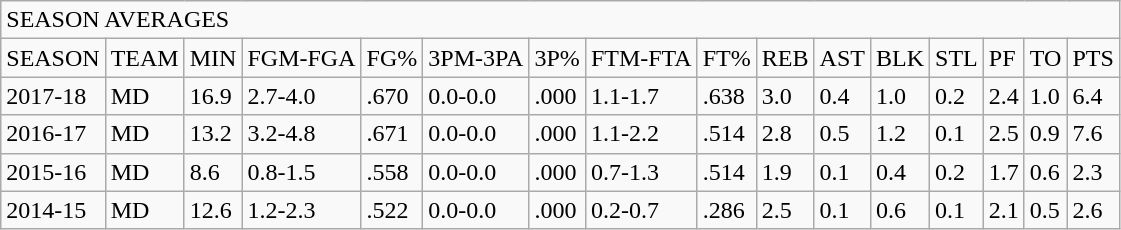<table class="wikitable">
<tr>
<td colspan="16">SEASON AVERAGES</td>
</tr>
<tr>
<td>SEASON</td>
<td>TEAM</td>
<td>MIN</td>
<td>FGM-FGA</td>
<td>FG%</td>
<td>3PM-3PA</td>
<td>3P%</td>
<td>FTM-FTA</td>
<td>FT%</td>
<td>REB</td>
<td>AST</td>
<td>BLK</td>
<td>STL</td>
<td>PF</td>
<td>TO</td>
<td>PTS</td>
</tr>
<tr>
<td>2017-18</td>
<td>MD</td>
<td>16.9</td>
<td>2.7-4.0</td>
<td>.670</td>
<td>0.0-0.0</td>
<td>.000</td>
<td>1.1-1.7</td>
<td>.638</td>
<td>3.0</td>
<td>0.4</td>
<td>1.0</td>
<td>0.2</td>
<td>2.4</td>
<td>1.0</td>
<td>6.4</td>
</tr>
<tr>
<td>2016-17</td>
<td>MD</td>
<td>13.2</td>
<td>3.2-4.8</td>
<td>.671</td>
<td>0.0-0.0</td>
<td>.000</td>
<td>1.1-2.2</td>
<td>.514</td>
<td>2.8</td>
<td>0.5</td>
<td>1.2</td>
<td>0.1</td>
<td>2.5</td>
<td>0.9</td>
<td>7.6</td>
</tr>
<tr>
<td>2015-16</td>
<td>MD</td>
<td>8.6</td>
<td>0.8-1.5</td>
<td>.558</td>
<td>0.0-0.0</td>
<td>.000</td>
<td>0.7-1.3</td>
<td>.514</td>
<td>1.9</td>
<td>0.1</td>
<td>0.4</td>
<td>0.2</td>
<td>1.7</td>
<td>0.6</td>
<td>2.3</td>
</tr>
<tr>
<td>2014-15</td>
<td>MD</td>
<td>12.6</td>
<td>1.2-2.3</td>
<td>.522</td>
<td>0.0-0.0</td>
<td>.000</td>
<td>0.2-0.7</td>
<td>.286</td>
<td>2.5</td>
<td>0.1</td>
<td>0.6</td>
<td>0.1</td>
<td>2.1</td>
<td>0.5</td>
<td>2.6</td>
</tr>
</table>
